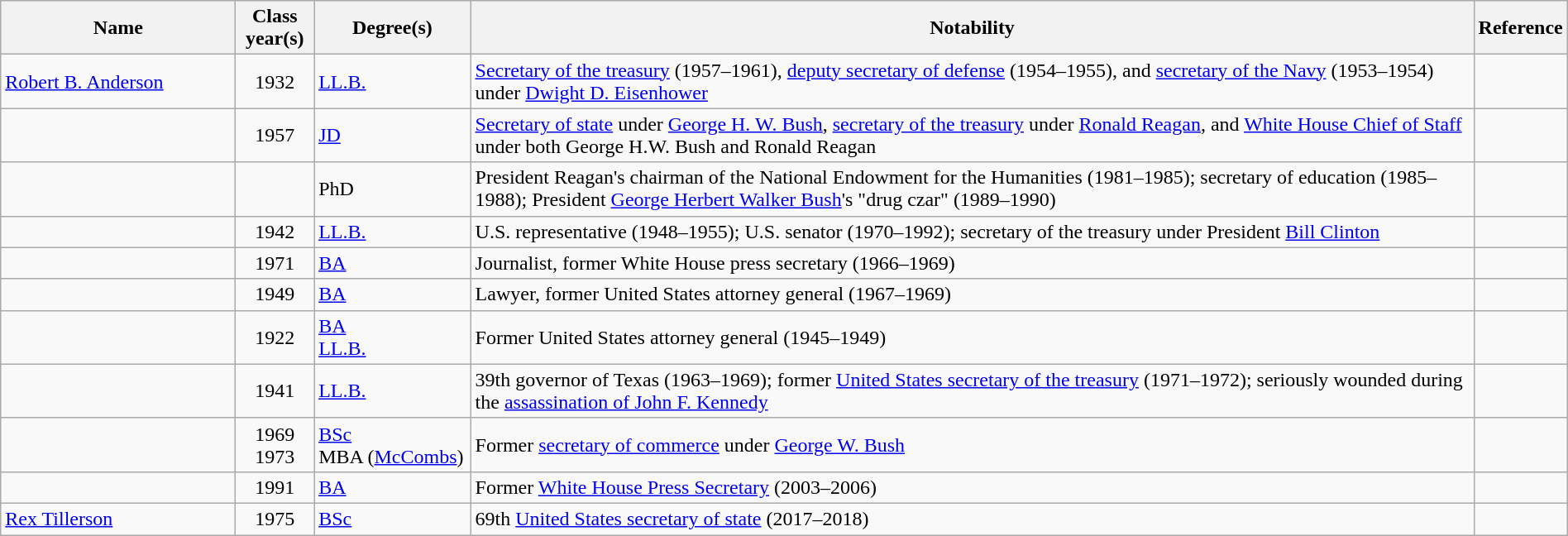<table class="wikitable sortable" style="width:100%">
<tr>
<th style="width:15%;">Name</th>
<th style="width:5%;">Class year(s)</th>
<th style="width:10%;">Degree(s)</th>
<th style="width:*;" class="unsortable">Notability</th>
<th style="width:5%;" class="unsortable">Reference</th>
</tr>
<tr>
<td><a href='#'>Robert B. Anderson</a></td>
<td style="text-align:center;">1932</td>
<td><a href='#'>LL.B.</a></td>
<td><a href='#'>Secretary of the treasury</a> (1957–1961), <a href='#'>deputy secretary of defense</a> (1954–1955), and <a href='#'>secretary of the Navy</a> (1953–1954) under <a href='#'>Dwight D. Eisenhower</a></td>
<td style="text-align:center;"></td>
</tr>
<tr>
<td></td>
<td style="text-align:center;">1957</td>
<td><a href='#'>JD</a></td>
<td><a href='#'>Secretary of state</a> under <a href='#'>George H. W. Bush</a>, <a href='#'>secretary of the treasury</a> under <a href='#'>Ronald Reagan</a>, and <a href='#'>White House Chief of Staff</a> under both George H.W. Bush and Ronald Reagan</td>
<td style="text-align:center;"></td>
</tr>
<tr>
<td></td>
<td style="text-align:center;"></td>
<td>PhD</td>
<td>President Reagan's chairman of the National Endowment for the Humanities (1981–1985); secretary of education (1985–1988); President <a href='#'>George Herbert Walker Bush</a>'s "drug czar" (1989–1990)</td>
<td style="text-align:center;"></td>
</tr>
<tr>
<td></td>
<td style="text-align:center;">1942</td>
<td><a href='#'>LL.B.</a></td>
<td>U.S. representative (1948–1955); U.S. senator (1970–1992); secretary of the treasury under President <a href='#'>Bill Clinton</a></td>
<td style="text-align:center;"></td>
</tr>
<tr>
<td></td>
<td style="text-align:center;">1971</td>
<td><a href='#'>BA</a></td>
<td>Journalist, former White House press secretary (1966–1969)</td>
<td style="text-align:center;"></td>
</tr>
<tr>
<td></td>
<td style="text-align:center;">1949</td>
<td><a href='#'>BA</a></td>
<td>Lawyer, former United States attorney general (1967–1969)</td>
<td style="text-align:center;"></td>
</tr>
<tr>
<td></td>
<td style="text-align:center;">1922</td>
<td><a href='#'>BA</a><br><a href='#'>LL.B.</a></td>
<td>Former United States attorney general (1945–1949)</td>
<td style="text-align:center;"></td>
</tr>
<tr>
<td></td>
<td style="text-align:center;">1941</td>
<td><a href='#'>LL.B.</a></td>
<td>39th governor of Texas (1963–1969); former <a href='#'>United States secretary of the treasury</a> (1971–1972); seriously wounded during the <a href='#'>assassination of John F. Kennedy</a></td>
<td style="text-align:center;"></td>
</tr>
<tr>
<td></td>
<td style="text-align:center;">1969<br>1973</td>
<td><a href='#'>BSc</a><br>MBA (<a href='#'>McCombs</a>)</td>
<td>Former <a href='#'>secretary of commerce</a> under <a href='#'>George W. Bush</a></td>
<td style="text-align:center;"></td>
</tr>
<tr>
<td></td>
<td style="text-align:center;">1991</td>
<td><a href='#'>BA</a></td>
<td>Former <a href='#'>White House Press Secretary</a> (2003–2006)</td>
<td style="text-align:center;"></td>
</tr>
<tr>
<td><a href='#'>Rex Tillerson</a></td>
<td style="text-align:center;">1975</td>
<td><a href='#'>BSc</a></td>
<td>69th <a href='#'>United States secretary of state</a> (2017–2018)</td>
<td style="text-align:center;"></td>
</tr>
</table>
